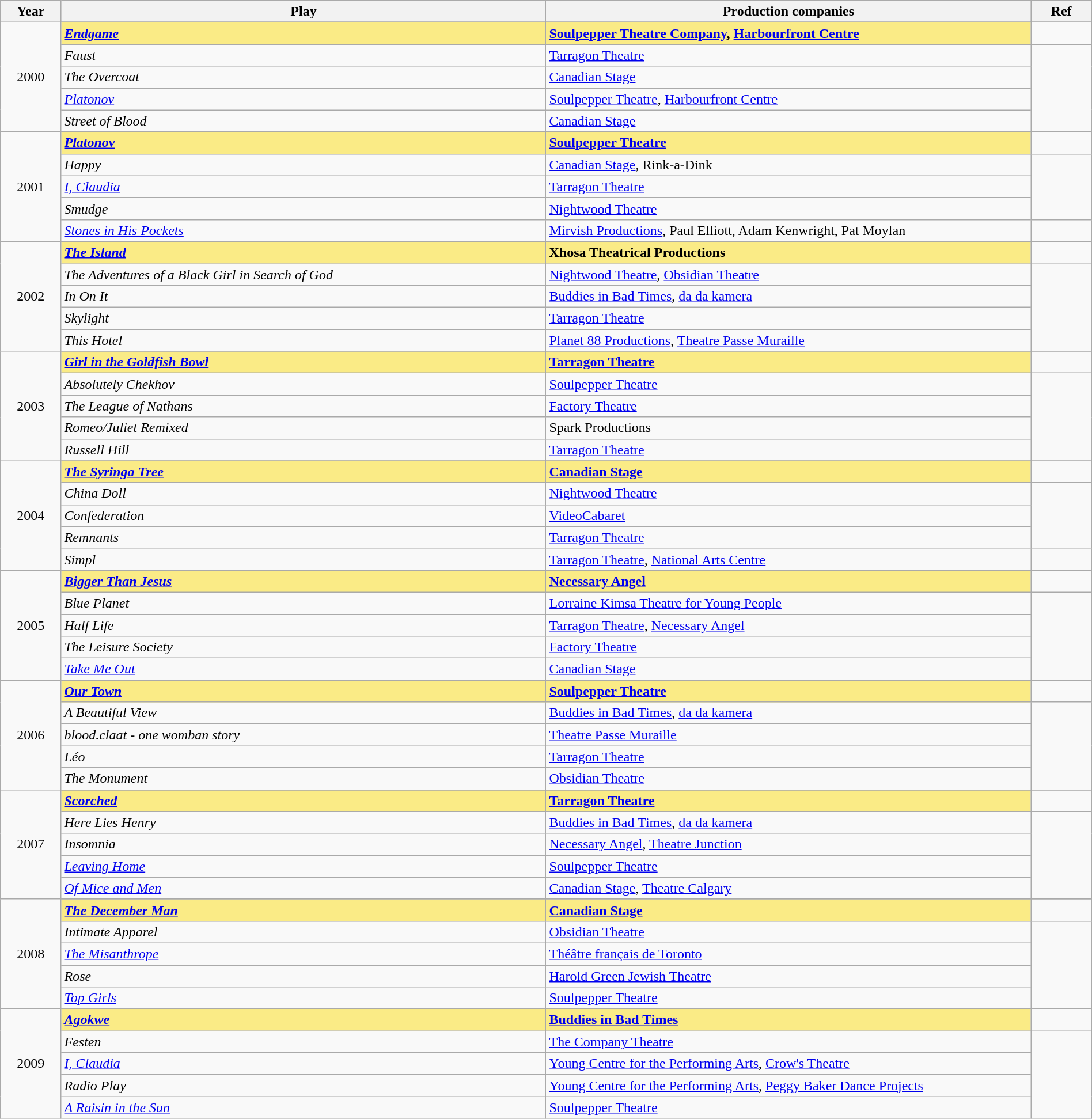<table class="wikitable" style="width:100%;">
<tr style="background:#bebebe;">
<th style="width:5%;">Year</th>
<th style="width:40%;">Play</th>
<th style="width:40%;">Production companies</th>
<th style="width:5%;">Ref</th>
</tr>
<tr>
<td align="center" rowspan=6>2000</td>
</tr>
<tr>
<td style="background:#FAEB86;"><strong><em><a href='#'>Endgame</a></em></strong></td>
<td style="background:#FAEB86;"><strong><a href='#'>Soulpepper Theatre Company</a>, <a href='#'>Harbourfront Centre</a></strong></td>
<td></td>
</tr>
<tr>
<td><em>Faust</em></td>
<td><a href='#'>Tarragon Theatre</a></td>
<td rowspan=4></td>
</tr>
<tr>
<td><em>The Overcoat</em></td>
<td><a href='#'>Canadian Stage</a></td>
</tr>
<tr>
<td><em><a href='#'>Platonov</a></em></td>
<td><a href='#'>Soulpepper Theatre</a>, <a href='#'>Harbourfront Centre</a></td>
</tr>
<tr>
<td><em>Street of Blood</em></td>
<td><a href='#'>Canadian Stage</a></td>
</tr>
<tr>
<td align="center" rowspan=6>2001</td>
</tr>
<tr>
<td style="background:#FAEB86;"><strong><em><a href='#'>Platonov</a></em></strong></td>
<td style="background:#FAEB86;"><strong><a href='#'>Soulpepper Theatre</a></strong></td>
<td></td>
</tr>
<tr>
<td><em>Happy</em></td>
<td><a href='#'>Canadian Stage</a>, Rink-a-Dink</td>
<td rowspan=3></td>
</tr>
<tr>
<td><em><a href='#'>I, Claudia</a></em></td>
<td><a href='#'>Tarragon Theatre</a></td>
</tr>
<tr>
<td><em>Smudge</em></td>
<td><a href='#'>Nightwood Theatre</a></td>
</tr>
<tr>
<td><em><a href='#'>Stones in His Pockets</a></em></td>
<td><a href='#'>Mirvish Productions</a>, Paul Elliott, Adam Kenwright, Pat Moylan</td>
</tr>
<tr>
<td align="center" rowspan=6>2002</td>
</tr>
<tr>
<td style="background:#FAEB86;"><strong><em><a href='#'>The Island</a></em></strong></td>
<td style="background:#FAEB86;"><strong>Xhosa Theatrical Productions</strong></td>
<td></td>
</tr>
<tr>
<td><em>The Adventures of a Black Girl in Search of God</em></td>
<td><a href='#'>Nightwood Theatre</a>, <a href='#'>Obsidian Theatre</a></td>
<td rowspan=4></td>
</tr>
<tr>
<td><em>In On It</em></td>
<td><a href='#'>Buddies in Bad Times</a>, <a href='#'>da da kamera</a></td>
</tr>
<tr>
<td><em>Skylight</em></td>
<td><a href='#'>Tarragon Theatre</a></td>
</tr>
<tr>
<td><em>This Hotel</em></td>
<td><a href='#'>Planet 88 Productions</a>, <a href='#'>Theatre Passe Muraille</a></td>
</tr>
<tr>
<td align="center" rowspan=6>2003</td>
</tr>
<tr>
<td style="background:#FAEB86;"><strong><em><a href='#'>Girl in the Goldfish Bowl</a></em></strong></td>
<td style="background:#FAEB86;"><strong><a href='#'>Tarragon Theatre</a></strong></td>
<td></td>
</tr>
<tr>
<td><em>Absolutely Chekhov</em></td>
<td><a href='#'>Soulpepper Theatre</a></td>
<td rowspan=4></td>
</tr>
<tr>
<td><em>The League of Nathans</em></td>
<td><a href='#'>Factory Theatre</a></td>
</tr>
<tr>
<td><em>Romeo/Juliet Remixed</em></td>
<td>Spark Productions</td>
</tr>
<tr>
<td><em>Russell Hill</em></td>
<td><a href='#'>Tarragon Theatre</a></td>
</tr>
<tr>
<td align="center" rowspan=6>2004</td>
</tr>
<tr>
<td style="background:#FAEB86;"><strong><em><a href='#'>The Syringa Tree</a></em></strong></td>
<td style="background:#FAEB86;"><strong><a href='#'>Canadian Stage</a></strong></td>
<td></td>
</tr>
<tr>
<td><em>China Doll</em></td>
<td><a href='#'>Nightwood Theatre</a></td>
<td rowspan=3></td>
</tr>
<tr>
<td><em>Confederation</em></td>
<td><a href='#'>VideoCabaret</a></td>
</tr>
<tr>
<td><em>Remnants</em></td>
<td><a href='#'>Tarragon Theatre</a></td>
</tr>
<tr>
<td><em>Simpl</em></td>
<td><a href='#'>Tarragon Theatre</a>, <a href='#'>National Arts Centre</a></td>
</tr>
<tr>
<td align="center" rowspan=6>2005</td>
</tr>
<tr>
<td style="background:#FAEB86;"><strong><em><a href='#'>Bigger Than Jesus</a></em></strong></td>
<td style="background:#FAEB86;"><strong><a href='#'>Necessary Angel</a></strong></td>
<td></td>
</tr>
<tr>
<td><em>Blue Planet</em></td>
<td><a href='#'>Lorraine Kimsa Theatre for Young People</a></td>
<td rowspan=4></td>
</tr>
<tr>
<td><em>Half Life</em></td>
<td><a href='#'>Tarragon Theatre</a>, <a href='#'>Necessary Angel</a></td>
</tr>
<tr>
<td><em>The Leisure Society</em></td>
<td><a href='#'>Factory Theatre</a></td>
</tr>
<tr>
<td><em><a href='#'>Take Me Out</a></em></td>
<td><a href='#'>Canadian Stage</a></td>
</tr>
<tr>
<td align="center" rowspan=6>2006</td>
</tr>
<tr>
<td style="background:#FAEB86;"><strong><em><a href='#'>Our Town</a></em></strong></td>
<td style="background:#FAEB86;"><strong><a href='#'>Soulpepper Theatre</a></strong></td>
<td></td>
</tr>
<tr>
<td><em>A Beautiful View</em></td>
<td><a href='#'>Buddies in Bad Times</a>, <a href='#'>da da kamera</a></td>
<td rowspan=4></td>
</tr>
<tr>
<td><em>blood.claat - one womban story</em></td>
<td><a href='#'>Theatre Passe Muraille</a></td>
</tr>
<tr>
<td><em>Léo</em></td>
<td><a href='#'>Tarragon Theatre</a></td>
</tr>
<tr>
<td><em>The Monument</em></td>
<td><a href='#'>Obsidian Theatre</a></td>
</tr>
<tr>
<td align="center" rowspan=6>2007</td>
</tr>
<tr>
<td style="background:#FAEB86;"><strong><em><a href='#'>Scorched</a></em></strong></td>
<td style="background:#FAEB86;"><strong><a href='#'>Tarragon Theatre</a></strong></td>
<td></td>
</tr>
<tr>
<td><em>Here Lies Henry</em></td>
<td><a href='#'>Buddies in Bad Times</a>, <a href='#'>da da kamera</a></td>
<td rowspan=4></td>
</tr>
<tr>
<td><em>Insomnia</em></td>
<td><a href='#'>Necessary Angel</a>, <a href='#'>Theatre Junction</a></td>
</tr>
<tr>
<td><em><a href='#'>Leaving Home</a></em></td>
<td><a href='#'>Soulpepper Theatre</a></td>
</tr>
<tr>
<td><em><a href='#'>Of Mice and Men</a></em></td>
<td><a href='#'>Canadian Stage</a>, <a href='#'>Theatre Calgary</a></td>
</tr>
<tr>
<td align="center" rowspan=6>2008</td>
</tr>
<tr>
<td style="background:#FAEB86;"><strong><em><a href='#'>The December Man</a></em></strong></td>
<td style="background:#FAEB86;"><strong><a href='#'>Canadian Stage</a></strong></td>
<td></td>
</tr>
<tr>
<td><em>Intimate Apparel</em></td>
<td><a href='#'>Obsidian Theatre</a></td>
<td rowspan=4></td>
</tr>
<tr>
<td><em><a href='#'>The Misanthrope</a></em></td>
<td><a href='#'>Théâtre français de Toronto</a></td>
</tr>
<tr>
<td><em>Rose</em></td>
<td><a href='#'>Harold Green Jewish Theatre</a></td>
</tr>
<tr>
<td><em><a href='#'>Top Girls</a></em></td>
<td><a href='#'>Soulpepper Theatre</a></td>
</tr>
<tr>
<td align="center" rowspan=6>2009</td>
</tr>
<tr>
<td style="background:#FAEB86;"><strong><em><a href='#'>Agokwe</a></em></strong></td>
<td style="background:#FAEB86;"><strong><a href='#'>Buddies in Bad Times</a></strong></td>
<td></td>
</tr>
<tr>
<td><em>Festen</em></td>
<td><a href='#'>The Company Theatre</a></td>
<td rowspan=4></td>
</tr>
<tr>
<td><em><a href='#'>I, Claudia</a></em></td>
<td><a href='#'>Young Centre for the Performing Arts</a>, <a href='#'>Crow's Theatre</a></td>
</tr>
<tr>
<td><em>Radio Play</em></td>
<td><a href='#'>Young Centre for the Performing Arts</a>, <a href='#'>Peggy Baker Dance Projects</a></td>
</tr>
<tr>
<td><em><a href='#'>A Raisin in the Sun</a></em></td>
<td><a href='#'>Soulpepper Theatre</a></td>
</tr>
</table>
